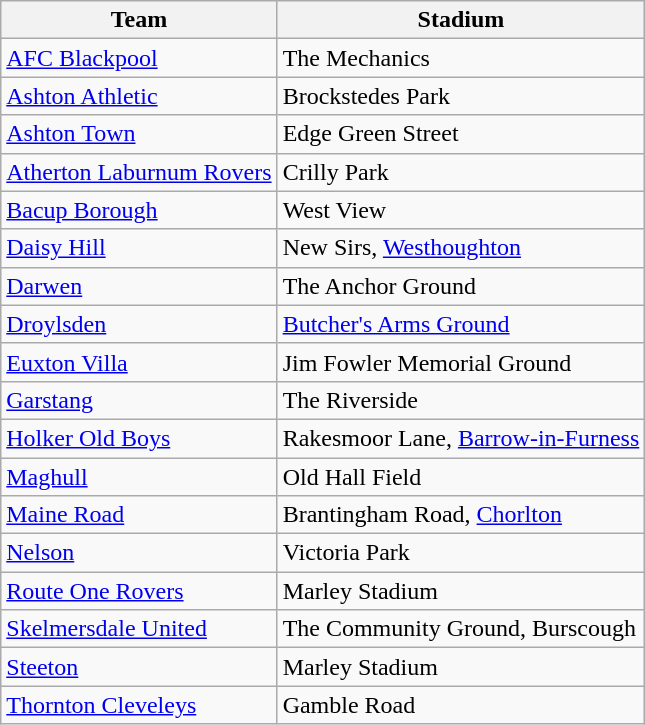<table class="wikitable">
<tr>
<th>Team</th>
<th>Stadium</th>
</tr>
<tr>
<td><a href='#'>AFC Blackpool</a></td>
<td>The Mechanics</td>
</tr>
<tr>
<td><a href='#'>Ashton Athletic</a></td>
<td>Brockstedes Park</td>
</tr>
<tr>
<td><a href='#'>Ashton Town</a></td>
<td>Edge Green Street</td>
</tr>
<tr>
<td><a href='#'>Atherton Laburnum Rovers</a></td>
<td>Crilly Park</td>
</tr>
<tr>
<td><a href='#'>Bacup Borough</a></td>
<td>West View</td>
</tr>
<tr>
<td><a href='#'>Daisy Hill</a></td>
<td>New Sirs, <a href='#'>Westhoughton</a></td>
</tr>
<tr>
<td><a href='#'>Darwen</a></td>
<td>The Anchor Ground</td>
</tr>
<tr>
<td><a href='#'>Droylsden</a></td>
<td><a href='#'>Butcher's Arms Ground</a></td>
</tr>
<tr>
<td><a href='#'>Euxton Villa</a></td>
<td>Jim Fowler Memorial Ground</td>
</tr>
<tr>
<td><a href='#'>Garstang</a></td>
<td>The Riverside</td>
</tr>
<tr>
<td><a href='#'>Holker Old Boys</a></td>
<td>Rakesmoor Lane, <a href='#'>Barrow-in-Furness</a></td>
</tr>
<tr>
<td><a href='#'>Maghull</a></td>
<td>Old Hall Field</td>
</tr>
<tr>
<td><a href='#'>Maine Road</a></td>
<td>Brantingham Road, <a href='#'>Chorlton</a></td>
</tr>
<tr>
<td><a href='#'>Nelson</a></td>
<td>Victoria Park</td>
</tr>
<tr>
<td><a href='#'>Route One Rovers</a></td>
<td>Marley Stadium</td>
</tr>
<tr>
<td><a href='#'>Skelmersdale United</a></td>
<td>The Community Ground, Burscough</td>
</tr>
<tr>
<td><a href='#'>Steeton</a></td>
<td>Marley Stadium</td>
</tr>
<tr>
<td><a href='#'>Thornton Cleveleys</a></td>
<td>Gamble Road</td>
</tr>
</table>
